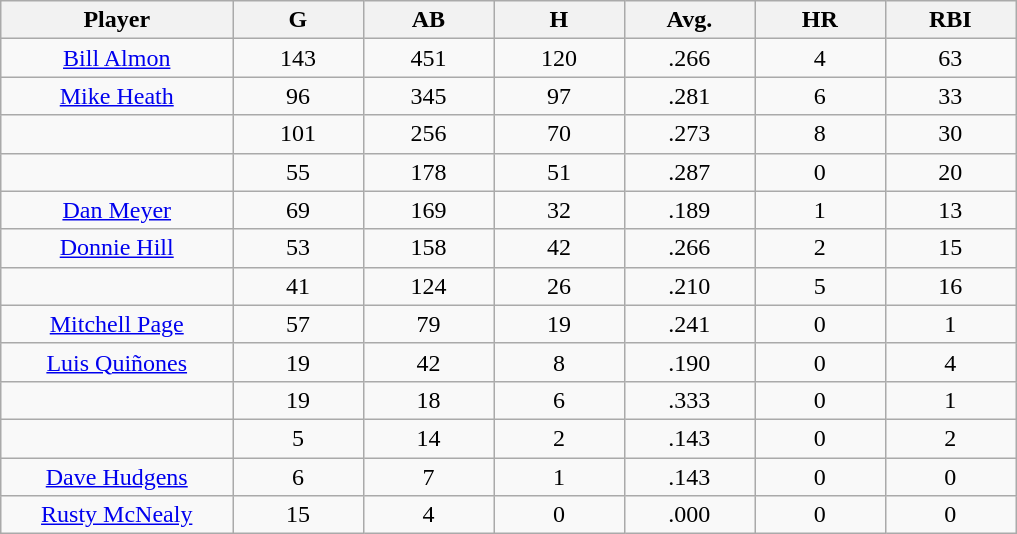<table class="wikitable sortable">
<tr>
<th bgcolor="#DDDDFF" width="16%">Player</th>
<th bgcolor="#DDDDFF" width="9%">G</th>
<th bgcolor="#DDDDFF" width="9%">AB</th>
<th bgcolor="#DDDDFF" width="9%">H</th>
<th bgcolor="#DDDDFF" width="9%">Avg.</th>
<th bgcolor="#DDDDFF" width="9%">HR</th>
<th bgcolor="#DDDDFF" width="9%">RBI</th>
</tr>
<tr align="center">
<td><a href='#'>Bill Almon</a></td>
<td>143</td>
<td>451</td>
<td>120</td>
<td>.266</td>
<td>4</td>
<td>63</td>
</tr>
<tr align=center>
<td><a href='#'>Mike Heath</a></td>
<td>96</td>
<td>345</td>
<td>97</td>
<td>.281</td>
<td>6</td>
<td>33</td>
</tr>
<tr align=center>
<td></td>
<td>101</td>
<td>256</td>
<td>70</td>
<td>.273</td>
<td>8</td>
<td>30</td>
</tr>
<tr align="center">
<td></td>
<td>55</td>
<td>178</td>
<td>51</td>
<td>.287</td>
<td>0</td>
<td>20</td>
</tr>
<tr align="center">
<td><a href='#'>Dan Meyer</a></td>
<td>69</td>
<td>169</td>
<td>32</td>
<td>.189</td>
<td>1</td>
<td>13</td>
</tr>
<tr align=center>
<td><a href='#'>Donnie Hill</a></td>
<td>53</td>
<td>158</td>
<td>42</td>
<td>.266</td>
<td>2</td>
<td>15</td>
</tr>
<tr align=center>
<td></td>
<td>41</td>
<td>124</td>
<td>26</td>
<td>.210</td>
<td>5</td>
<td>16</td>
</tr>
<tr align="center">
<td><a href='#'>Mitchell Page</a></td>
<td>57</td>
<td>79</td>
<td>19</td>
<td>.241</td>
<td>0</td>
<td>1</td>
</tr>
<tr align=center>
<td><a href='#'>Luis Quiñones</a></td>
<td>19</td>
<td>42</td>
<td>8</td>
<td>.190</td>
<td>0</td>
<td>4</td>
</tr>
<tr align=center>
<td></td>
<td>19</td>
<td>18</td>
<td>6</td>
<td>.333</td>
<td>0</td>
<td>1</td>
</tr>
<tr align="center">
<td></td>
<td>5</td>
<td>14</td>
<td>2</td>
<td>.143</td>
<td>0</td>
<td>2</td>
</tr>
<tr align="center">
<td><a href='#'>Dave Hudgens</a></td>
<td>6</td>
<td>7</td>
<td>1</td>
<td>.143</td>
<td>0</td>
<td>0</td>
</tr>
<tr align=center>
<td><a href='#'>Rusty McNealy</a></td>
<td>15</td>
<td>4</td>
<td>0</td>
<td>.000</td>
<td>0</td>
<td>0</td>
</tr>
</table>
